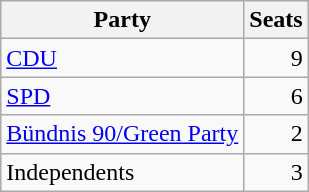<table class="wikitable">
<tr>
<th>Party</th>
<th>Seats</th>
</tr>
<tr>
<td align="left"><a href='#'>CDU</a></td>
<td align="right">9</td>
</tr>
<tr>
<td align="left"><a href='#'>SPD</a></td>
<td align="right">6</td>
</tr>
<tr>
<td align="left"><a href='#'>Bündnis 90/Green Party</a></td>
<td align="right">2</td>
</tr>
<tr>
<td align="left">Independents</td>
<td align="right">3</td>
</tr>
</table>
